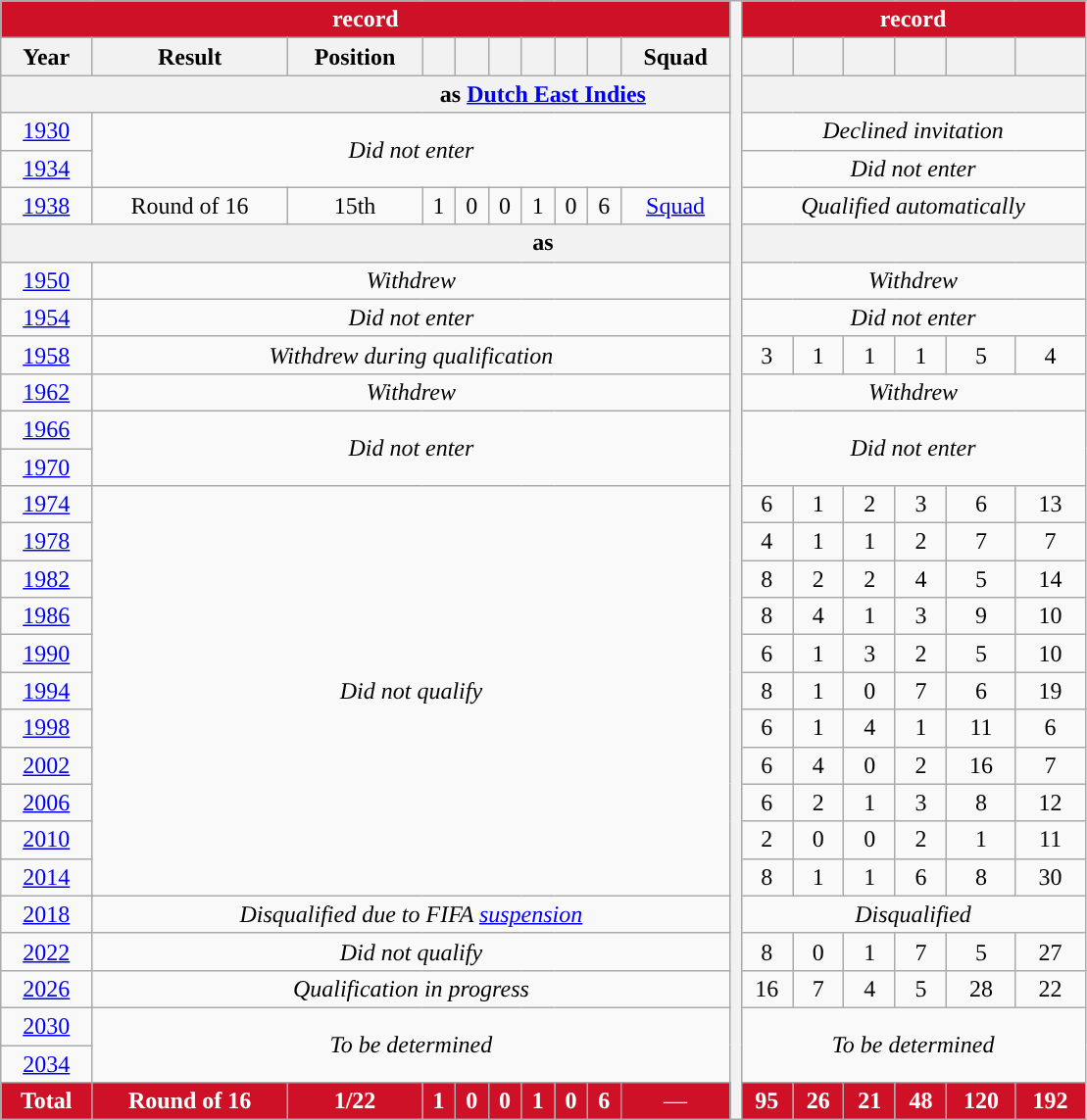<table class="wikitable" style="text-align: center;">
<tr>
<th colspan=10 style="background: #CE1126; color: #FFFFFF;"><a href='#'></a> record</th>
<th style="width:1%;" rowspan=30></th>
<th colspan=7 style="background: #CE1126; color: #FFFFFF;"><a href='#'></a> record</th>
</tr>
<tr>
<th>Year</th>
<th>Result</th>
<th>Position</th>
<th></th>
<th></th>
<th></th>
<th></th>
<th></th>
<th></th>
<th>Squad</th>
<th></th>
<th></th>
<th></th>
<th></th>
<th></th>
<th></th>
</tr>
<tr>
<th colspan=17>as  <a href='#'>Dutch East Indies</a></th>
</tr>
<tr>
<td> <a href='#'>1930</a></td>
<td colspan=9 rowspan=2><em>Did not enter</em></td>
<td colspan=7><em>Declined invitation</em></td>
</tr>
<tr>
<td> <a href='#'>1934</a></td>
<td colspan=7><em>Did not enter</em></td>
</tr>
<tr>
<td> <a href='#'>1938</a></td>
<td>Round of 16</td>
<td>15th</td>
<td>1</td>
<td>0</td>
<td>0</td>
<td>1</td>
<td>0</td>
<td>6</td>
<td><a href='#'>Squad</a></td>
<td colspan=7><em>Qualified automatically</em></td>
</tr>
<tr>
<th colspan=17>as </th>
</tr>
<tr>
<td> <a href='#'>1950</a></td>
<td colspan=9><em>Withdrew</em></td>
<td colspan=6><em>Withdrew</em></td>
</tr>
<tr>
<td> <a href='#'>1954</a></td>
<td colspan=9><em>Did not enter</em></td>
<td colspan=6><em>Did not enter</em></td>
</tr>
<tr>
<td> <a href='#'>1958</a></td>
<td colspan=9><em>Withdrew during qualification</em></td>
<td>3</td>
<td>1</td>
<td>1</td>
<td>1</td>
<td>5</td>
<td>4</td>
</tr>
<tr>
<td> <a href='#'>1962</a></td>
<td colspan=9><em>Withdrew</em></td>
<td colspan=7><em>Withdrew</em></td>
</tr>
<tr>
<td> <a href='#'>1966</a></td>
<td colspan=9 rowspan=2><em>Did not enter</em></td>
<td colspan=7 rowspan=2><em>Did not enter</em></td>
</tr>
<tr>
<td> <a href='#'>1970</a></td>
</tr>
<tr>
<td> <a href='#'>1974</a></td>
<td colspan=9 rowspan=11><em>Did not qualify</em></td>
<td>6</td>
<td>1</td>
<td>2</td>
<td>3</td>
<td>6</td>
<td>13</td>
</tr>
<tr>
<td> <a href='#'>1978</a></td>
<td>4</td>
<td>1</td>
<td>1</td>
<td>2</td>
<td>7</td>
<td>7</td>
</tr>
<tr>
<td> <a href='#'>1982</a></td>
<td>8</td>
<td>2</td>
<td>2</td>
<td>4</td>
<td>5</td>
<td>14</td>
</tr>
<tr>
<td> <a href='#'>1986</a></td>
<td>8</td>
<td>4</td>
<td>1</td>
<td>3</td>
<td>9</td>
<td>10</td>
</tr>
<tr>
<td> <a href='#'>1990</a></td>
<td>6</td>
<td>1</td>
<td>3</td>
<td>2</td>
<td>5</td>
<td>10</td>
</tr>
<tr>
<td> <a href='#'>1994</a></td>
<td>8</td>
<td>1</td>
<td>0</td>
<td>7</td>
<td>6</td>
<td>19</td>
</tr>
<tr>
<td> <a href='#'>1998</a></td>
<td>6</td>
<td>1</td>
<td>4</td>
<td>1</td>
<td>11</td>
<td>6</td>
</tr>
<tr>
<td>  <a href='#'>2002</a></td>
<td>6</td>
<td>4</td>
<td>0</td>
<td>2</td>
<td>16</td>
<td>7</td>
</tr>
<tr>
<td> <a href='#'>2006</a></td>
<td>6</td>
<td>2</td>
<td>1</td>
<td>3</td>
<td>8</td>
<td>12</td>
</tr>
<tr>
<td> <a href='#'>2010</a></td>
<td>2</td>
<td>0</td>
<td>0</td>
<td>2</td>
<td>1</td>
<td>11</td>
</tr>
<tr>
<td> <a href='#'>2014</a></td>
<td>8</td>
<td>1</td>
<td>1</td>
<td>6</td>
<td>8</td>
<td>30</td>
</tr>
<tr>
<td> <a href='#'>2018</a></td>
<td colspan=9><em>Disqualified due to FIFA <a href='#'>suspension</a></em></td>
<td colspan=7><em>Disqualified</em></td>
</tr>
<tr>
<td> <a href='#'>2022</a></td>
<td colspan=9><em>Did not qualify</em></td>
<td>8</td>
<td>0</td>
<td>1</td>
<td>7</td>
<td>5</td>
<td>27</td>
</tr>
<tr>
<td>   <a href='#'>2026</a></td>
<td colspan=9><em>Qualification in progress</em></td>
<td>16</td>
<td>7</td>
<td>4</td>
<td>5</td>
<td>28</td>
<td>22</td>
</tr>
<tr>
<td>   <a href='#'>2030</a></td>
<td colspan=9 rowspan=2><em>To be determined</em></td>
<td colspan=6 rowspan=2><em>To be determined</em></td>
</tr>
<tr>
<td> <a href='#'>2034</a></td>
</tr>
<tr>
<td style="background: #CE1126; color: #FFFFFF;"><strong>Total</strong></td>
<td style="background: #CE1126; color: #FFFFFF;"><strong>Round of 16</strong></td>
<td style="background: #CE1126; color: #FFFFFF;"><strong>1/22</strong></td>
<td style="background: #CE1126; color: #FFFFFF;"><strong>1</strong></td>
<td style="background: #CE1126; color: #FFFFFF;"><strong>0</strong></td>
<td style="background: #CE1126; color: #FFFFFF;"><strong>0</strong></td>
<td style="background: #CE1126; color: #FFFFFF;"><strong>1</strong></td>
<td style="background: #CE1126; color: #FFFFFF;"><strong>0</strong></td>
<td style="background: #CE1126; color: #FFFFFF;"><strong>6</strong></td>
<td style="background: #CE1126; color: #FFFFFF;">—</td>
<td style="background: #CE1126; color: #FFFFFF;"><strong>95</strong></td>
<td style="background: #CE1126; color: #FFFFFF;"><strong>26</strong></td>
<td style="background: #CE1126; color: #FFFFFF;"><strong>21</strong></td>
<td style="background: #CE1126; color: #FFFFFF;"><strong>48</strong></td>
<td style="background: #CE1126; color: #FFFFFF;"><strong>120</strong></td>
<td style="background: #CE1126; color: #FFFFFF;"><strong>192</strong></td>
</tr>
</table>
